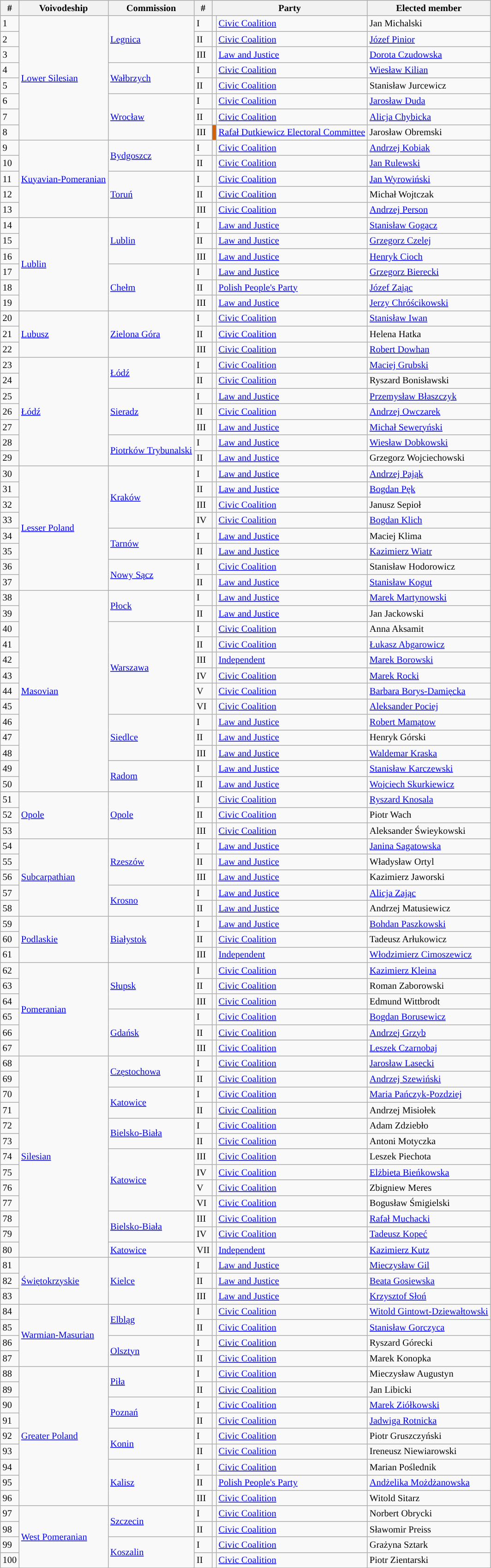<table class="wikitable sortable" style="font-size:85%">
<tr>
<th>#</th>
<th>Voivodeship</th>
<th>Commission</th>
<th>#</th>
<th colspan=2>Party</th>
<th>Elected member</th>
</tr>
<tr>
<td>1</td>
<td rowspan=8><a href='#'>Lower Silesian</a></td>
<td rowspan=3><a href='#'>Legnica</a></td>
<td>I</td>
<td style="background-color:"></td>
<td><a href='#'>Civic Coalition</a></td>
<td>Jan Michalski</td>
</tr>
<tr>
<td>2</td>
<td>II</td>
<td style="background-color:"></td>
<td><a href='#'>Civic Coalition</a></td>
<td><a href='#'>Józef Pinior</a></td>
</tr>
<tr>
<td>3</td>
<td>III</td>
<td style="background-color:"></td>
<td><a href='#'>Law and Justice</a></td>
<td><a href='#'>Dorota Czudowska</a></td>
</tr>
<tr>
<td>4</td>
<td rowspan=2><a href='#'>Wałbrzych</a></td>
<td>I</td>
<td style="background-color:"></td>
<td><a href='#'>Civic Coalition</a></td>
<td><a href='#'>Wiesław Kilian</a></td>
</tr>
<tr>
<td>5</td>
<td>II</td>
<td style="background-color:"></td>
<td><a href='#'>Civic Coalition</a></td>
<td>Stanisław Jurcewicz</td>
</tr>
<tr>
<td>6</td>
<td rowspan=3><a href='#'>Wrocław</a></td>
<td>I</td>
<td style="background-color:"></td>
<td><a href='#'>Civic Coalition</a></td>
<td><a href='#'>Jarosław Duda</a></td>
</tr>
<tr>
<td>7</td>
<td>II</td>
<td style="background-color:"></td>
<td><a href='#'>Civic Coalition</a></td>
<td><a href='#'>Alicja Chybicka</a></td>
</tr>
<tr>
<td>8</td>
<td>III</td>
<td style="background-color:#d46008"></td>
<td><a href='#'>Rafał Dutkiewicz Electoral Committee</a></td>
<td>Jarosław Obremski</td>
</tr>
<tr>
<td>9</td>
<td rowspan=5><a href='#'>Kuyavian-Pomeranian</a></td>
<td rowspan=2><a href='#'>Bydgoszcz</a></td>
<td>I</td>
<td style="background-color:"></td>
<td><a href='#'>Civic Coalition</a></td>
<td><a href='#'>Andrzej Kobiak</a></td>
</tr>
<tr>
<td>10</td>
<td>II</td>
<td style="background-color:"></td>
<td><a href='#'>Civic Coalition</a></td>
<td><a href='#'>Jan Rulewski</a></td>
</tr>
<tr>
<td>11</td>
<td rowspan=3><a href='#'>Toruń</a></td>
<td>I</td>
<td style="background-color:"></td>
<td><a href='#'>Civic Coalition</a></td>
<td><a href='#'>Jan Wyrowiński</a></td>
</tr>
<tr>
<td>12</td>
<td>II</td>
<td style="background-color:"></td>
<td><a href='#'>Civic Coalition</a></td>
<td>Michał Wojtczak</td>
</tr>
<tr>
<td>13</td>
<td>III</td>
<td style="background-color:"></td>
<td><a href='#'>Civic Coalition</a></td>
<td><a href='#'>Andrzej Person</a></td>
</tr>
<tr>
<td>14</td>
<td rowspan=6><a href='#'>Lublin</a></td>
<td rowspan=3><a href='#'>Lublin</a></td>
<td>I</td>
<td style="background-color:"></td>
<td><a href='#'>Law and Justice</a></td>
<td><a href='#'>Stanisław Gogacz</a></td>
</tr>
<tr>
<td>15</td>
<td>II</td>
<td style="background-color:"></td>
<td><a href='#'>Law and Justice</a></td>
<td><a href='#'>Grzegorz Czelej</a></td>
</tr>
<tr>
<td>16</td>
<td>III</td>
<td style="background-color:"></td>
<td><a href='#'>Law and Justice</a></td>
<td><a href='#'>Henryk Cioch</a></td>
</tr>
<tr>
<td>17</td>
<td rowspan=3><a href='#'>Chełm</a></td>
<td>I</td>
<td style="background-color:"></td>
<td><a href='#'>Law and Justice</a></td>
<td><a href='#'>Grzegorz Bierecki</a></td>
</tr>
<tr>
<td>18</td>
<td>II</td>
<td style="background-color:"></td>
<td><a href='#'>Polish People's Party</a></td>
<td><a href='#'>Józef Zając</a></td>
</tr>
<tr>
<td>19</td>
<td>III</td>
<td style="background-color:"></td>
<td><a href='#'>Law and Justice</a></td>
<td><a href='#'>Jerzy Chróścikowski</a></td>
</tr>
<tr>
<td>20</td>
<td rowspan=3><a href='#'>Lubusz</a></td>
<td rowspan=3><a href='#'>Zielona Góra</a></td>
<td>I</td>
<td style="background-color:"></td>
<td><a href='#'>Civic Coalition</a></td>
<td><a href='#'>Stanisław Iwan</a></td>
</tr>
<tr>
<td>21</td>
<td>II</td>
<td style="background-color:"></td>
<td><a href='#'>Civic Coalition</a></td>
<td>Helena Hatka</td>
</tr>
<tr>
<td>22</td>
<td>III</td>
<td style="background-color:"></td>
<td><a href='#'>Civic Coalition</a></td>
<td><a href='#'>Robert Dowhan</a></td>
</tr>
<tr>
<td>23</td>
<td rowspan=7><a href='#'>Łódź</a></td>
<td rowspan=2><a href='#'>Łódź</a></td>
<td>I</td>
<td style="background-color:"></td>
<td><a href='#'>Civic Coalition</a></td>
<td><a href='#'>Maciej Grubski</a></td>
</tr>
<tr>
<td>24</td>
<td>II</td>
<td style="background-color:"></td>
<td><a href='#'>Civic Coalition</a></td>
<td>Ryszard Bonisławski</td>
</tr>
<tr>
<td>25</td>
<td rowspan=3><a href='#'>Sieradz</a></td>
<td>I</td>
<td style="background-color:"></td>
<td><a href='#'>Law and Justice</a></td>
<td><a href='#'>Przemysław Błaszczyk</a></td>
</tr>
<tr>
<td>26</td>
<td>II</td>
<td style="background-color:"></td>
<td><a href='#'>Civic Coalition</a></td>
<td><a href='#'>Andrzej Owczarek</a></td>
</tr>
<tr>
<td>27</td>
<td>III</td>
<td style="background-color:"></td>
<td><a href='#'>Law and Justice</a></td>
<td><a href='#'>Michał Seweryński</a></td>
</tr>
<tr>
<td>28</td>
<td rowspan=2><a href='#'>Piotrków Trybunalski</a></td>
<td>I</td>
<td style="background-color:"></td>
<td><a href='#'>Law and Justice</a></td>
<td><a href='#'>Wiesław Dobkowski</a></td>
</tr>
<tr>
<td>29</td>
<td>II</td>
<td style="background-color:"></td>
<td><a href='#'>Law and Justice</a></td>
<td>Grzegorz Wojciechowski</td>
</tr>
<tr>
<td>30</td>
<td rowspan=8><a href='#'>Lesser Poland</a></td>
<td rowspan=4><a href='#'>Kraków</a></td>
<td>I</td>
<td style="background-color:"></td>
<td><a href='#'>Law and Justice</a></td>
<td><a href='#'>Andrzej Pająk</a></td>
</tr>
<tr>
<td>31</td>
<td>II</td>
<td style="background-color:"></td>
<td><a href='#'>Law and Justice</a></td>
<td><a href='#'>Bogdan Pęk</a></td>
</tr>
<tr>
<td>32</td>
<td>III</td>
<td style="background-color:"></td>
<td><a href='#'>Civic Coalition</a></td>
<td>Janusz Sepioł</td>
</tr>
<tr>
<td>33</td>
<td>IV</td>
<td style="background-color:"></td>
<td><a href='#'>Civic Coalition</a></td>
<td><a href='#'>Bogdan Klich</a></td>
</tr>
<tr>
<td>34</td>
<td rowspan=2><a href='#'>Tarnów</a></td>
<td>I</td>
<td style="background-color:"></td>
<td><a href='#'>Law and Justice</a></td>
<td>Maciej Klima</td>
</tr>
<tr>
<td>35</td>
<td>II</td>
<td style="background-color:"></td>
<td><a href='#'>Law and Justice</a></td>
<td><a href='#'>Kazimierz Wiatr</a></td>
</tr>
<tr>
<td>36</td>
<td rowspan=2><a href='#'>Nowy Sącz</a></td>
<td>I</td>
<td style="background-color:"></td>
<td><a href='#'>Civic Coalition</a></td>
<td>Stanisław Hodorowicz</td>
</tr>
<tr>
<td>37</td>
<td>II</td>
<td style="background-color:"></td>
<td><a href='#'>Law and Justice</a></td>
<td><a href='#'>Stanisław Kogut</a></td>
</tr>
<tr>
<td>38</td>
<td rowspan=13><a href='#'>Masovian</a></td>
<td rowspan=2><a href='#'>Płock</a></td>
<td>I</td>
<td style="background-color:"></td>
<td><a href='#'>Law and Justice</a></td>
<td><a href='#'>Marek Martynowski</a></td>
</tr>
<tr>
<td>39</td>
<td>II</td>
<td style="background-color:"></td>
<td><a href='#'>Law and Justice</a></td>
<td>Jan Jackowski</td>
</tr>
<tr>
<td>40</td>
<td rowspan=6><a href='#'>Warszawa</a></td>
<td>I</td>
<td style="background-color:"></td>
<td><a href='#'>Civic Coalition</a></td>
<td>Anna Aksamit</td>
</tr>
<tr>
<td>41</td>
<td>II</td>
<td style="background-color:"></td>
<td><a href='#'>Civic Coalition</a></td>
<td><a href='#'>Łukasz Abgarowicz</a></td>
</tr>
<tr>
<td>42</td>
<td>III</td>
<td style="background-color:"></td>
<td><a href='#'>Independent</a></td>
<td><a href='#'>Marek Borowski</a></td>
</tr>
<tr>
<td>43</td>
<td>IV</td>
<td style="background-color:"></td>
<td><a href='#'>Civic Coalition</a></td>
<td><a href='#'>Marek Rocki</a></td>
</tr>
<tr>
<td>44</td>
<td>V</td>
<td style="background-color:"></td>
<td><a href='#'>Civic Coalition</a></td>
<td><a href='#'>Barbara Borys-Damięcka</a></td>
</tr>
<tr>
<td>45</td>
<td>VI</td>
<td style="background-color:"></td>
<td><a href='#'>Civic Coalition</a></td>
<td><a href='#'>Aleksander Pociej</a></td>
</tr>
<tr>
<td>46</td>
<td rowspan=3><a href='#'>Siedlce</a></td>
<td>I</td>
<td style="background-color:"></td>
<td><a href='#'>Law and Justice</a></td>
<td><a href='#'>Robert Mamątow</a></td>
</tr>
<tr>
<td>47</td>
<td>II</td>
<td style="background-color:"></td>
<td><a href='#'>Law and Justice</a></td>
<td>Henryk Górski</td>
</tr>
<tr>
<td>48</td>
<td>III</td>
<td style="background-color:"></td>
<td><a href='#'>Law and Justice</a></td>
<td><a href='#'>Waldemar Kraska</a></td>
</tr>
<tr>
<td>49</td>
<td rowspan=2><a href='#'>Radom</a></td>
<td>I</td>
<td style="background-color:"></td>
<td><a href='#'>Law and Justice</a></td>
<td><a href='#'>Stanisław Karczewski</a></td>
</tr>
<tr>
<td>50</td>
<td>II</td>
<td style="background-color:"></td>
<td><a href='#'>Law and Justice</a></td>
<td><a href='#'>Wojciech Skurkiewicz</a></td>
</tr>
<tr>
<td>51</td>
<td rowspan=3><a href='#'>Opole</a></td>
<td rowspan=3><a href='#'>Opole</a></td>
<td>I</td>
<td style="background-color:"></td>
<td><a href='#'>Civic Coalition</a></td>
<td><a href='#'>Ryszard Knosala</a></td>
</tr>
<tr>
<td>52</td>
<td>II</td>
<td style="background-color:"></td>
<td><a href='#'>Civic Coalition</a></td>
<td>Piotr Wach</td>
</tr>
<tr>
<td>53</td>
<td>III</td>
<td style="background-color:"></td>
<td><a href='#'>Civic Coalition</a></td>
<td>Aleksander Świeykowski</td>
</tr>
<tr>
<td>54</td>
<td rowspan=5><a href='#'>Subcarpathian</a></td>
<td rowspan=3><a href='#'>Rzeszów</a></td>
<td>I</td>
<td style="background-color:"></td>
<td><a href='#'>Law and Justice</a></td>
<td><a href='#'>Janina Sagatowska</a></td>
</tr>
<tr>
<td>55</td>
<td>II</td>
<td style="background-color:"></td>
<td><a href='#'>Law and Justice</a></td>
<td>Władysław Ortyl</td>
</tr>
<tr>
<td>56</td>
<td>III</td>
<td style="background-color:"></td>
<td><a href='#'>Law and Justice</a></td>
<td>Kazimierz Jaworski</td>
</tr>
<tr>
<td>57</td>
<td rowspan=2><a href='#'>Krosno</a></td>
<td>I</td>
<td style="background-color:"></td>
<td><a href='#'>Law and Justice</a></td>
<td><a href='#'>Alicja Zając</a></td>
</tr>
<tr>
<td>58</td>
<td>II</td>
<td style="background-color:"></td>
<td><a href='#'>Law and Justice</a></td>
<td>Andrzej Matusiewicz</td>
</tr>
<tr>
<td>59</td>
<td rowspan=3><a href='#'>Podlaskie</a></td>
<td rowspan=3><a href='#'>Białystok</a></td>
<td>I</td>
<td style="background-color:"></td>
<td><a href='#'>Law and Justice</a></td>
<td><a href='#'>Bohdan Paszkowski</a></td>
</tr>
<tr>
<td>60</td>
<td>II</td>
<td style="background-color:"></td>
<td><a href='#'>Civic Coalition</a></td>
<td>Tadeusz Arłukowicz</td>
</tr>
<tr>
<td>61</td>
<td>III</td>
<td style="background-color:"></td>
<td><a href='#'>Independent</a></td>
<td><a href='#'>Włodzimierz Cimoszewicz</a></td>
</tr>
<tr>
<td>62</td>
<td rowspan=6><a href='#'>Pomeranian</a></td>
<td rowspan=3><a href='#'>Słupsk</a></td>
<td>I</td>
<td style="background-color:"></td>
<td><a href='#'>Civic Coalition</a></td>
<td><a href='#'>Kazimierz Kleina</a></td>
</tr>
<tr>
<td>63</td>
<td>II</td>
<td style="background-color:"></td>
<td><a href='#'>Civic Coalition</a></td>
<td>Roman Zaborowski</td>
</tr>
<tr>
<td>64</td>
<td>III</td>
<td style="background-color:"></td>
<td><a href='#'>Civic Coalition</a></td>
<td>Edmund Wittbrodt</td>
</tr>
<tr>
<td>65</td>
<td rowspan=3><a href='#'>Gdańsk</a></td>
<td>I</td>
<td style="background-color:"></td>
<td><a href='#'>Civic Coalition</a></td>
<td><a href='#'>Bogdan Borusewicz</a></td>
</tr>
<tr>
<td>66</td>
<td>II</td>
<td style="background-color:"></td>
<td><a href='#'>Civic Coalition</a></td>
<td><a href='#'>Andrzej Grzyb</a></td>
</tr>
<tr>
<td>67</td>
<td>III</td>
<td style="background-color:"></td>
<td><a href='#'>Civic Coalition</a></td>
<td><a href='#'>Leszek Czarnobaj</a></td>
</tr>
<tr>
<td>68</td>
<td rowspan=13><a href='#'>Silesian</a></td>
<td rowspan=2><a href='#'>Częstochowa</a></td>
<td>I</td>
<td style="background-color:"></td>
<td><a href='#'>Civic Coalition</a></td>
<td><a href='#'>Jarosław Lasecki</a></td>
</tr>
<tr>
<td>69</td>
<td>II</td>
<td style="background-color:"></td>
<td><a href='#'>Civic Coalition</a></td>
<td><a href='#'>Andrzej Szewiński</a></td>
</tr>
<tr>
<td>70</td>
<td rowspan=2><a href='#'>Katowice</a></td>
<td>I</td>
<td style="background-color:"></td>
<td><a href='#'>Civic Coalition</a></td>
<td><a href='#'>Maria Pańczyk-Pozdziej</a></td>
</tr>
<tr>
<td>71</td>
<td>II</td>
<td style="background-color:"></td>
<td><a href='#'>Civic Coalition</a></td>
<td>Andrzej Misiołek</td>
</tr>
<tr>
<td>72</td>
<td rowspan=2><a href='#'>Bielsko-Biała</a></td>
<td>I</td>
<td style="background-color:"></td>
<td><a href='#'>Civic Coalition</a></td>
<td>Adam Zdziebło</td>
</tr>
<tr>
<td>73</td>
<td>II</td>
<td style="background-color:"></td>
<td><a href='#'>Civic Coalition</a></td>
<td>Antoni Motyczka</td>
</tr>
<tr>
<td>74</td>
<td rowspan=4><a href='#'>Katowice</a></td>
<td>III</td>
<td style="background-color:"></td>
<td><a href='#'>Civic Coalition</a></td>
<td>Leszek Piechota</td>
</tr>
<tr>
<td>75</td>
<td>IV</td>
<td style="background-color:"></td>
<td><a href='#'>Civic Coalition</a></td>
<td><a href='#'>Elżbieta Bieńkowska</a></td>
</tr>
<tr>
<td>76</td>
<td>V</td>
<td style="background-color:"></td>
<td><a href='#'>Civic Coalition</a></td>
<td>Zbigniew Meres</td>
</tr>
<tr>
<td>77</td>
<td>VI</td>
<td style="background-color:"></td>
<td><a href='#'>Civic Coalition</a></td>
<td>Bogusław Śmigielski</td>
</tr>
<tr>
<td>78</td>
<td rowspan=2><a href='#'>Bielsko-Biała</a></td>
<td>III</td>
<td style="background-color:"></td>
<td><a href='#'>Civic Coalition</a></td>
<td><a href='#'>Rafał Muchacki</a></td>
</tr>
<tr>
<td>79</td>
<td>IV</td>
<td style="background-color:"></td>
<td><a href='#'>Civic Coalition</a></td>
<td><a href='#'>Tadeusz Kopeć</a></td>
</tr>
<tr>
<td>80</td>
<td><a href='#'>Katowice</a></td>
<td>VII</td>
<td style="background-color:"></td>
<td><a href='#'>Independent</a></td>
<td><a href='#'>Kazimierz Kutz</a></td>
</tr>
<tr>
<td>81</td>
<td rowspan=3><a href='#'>Świętokrzyskie</a></td>
<td rowspan=3><a href='#'>Kielce</a></td>
<td>I</td>
<td style="background-color:"></td>
<td><a href='#'>Law and Justice</a></td>
<td><a href='#'>Mieczysław Gil</a></td>
</tr>
<tr>
<td>82</td>
<td>II</td>
<td style="background-color:"></td>
<td><a href='#'>Law and Justice</a></td>
<td><a href='#'>Beata Gosiewska</a></td>
</tr>
<tr>
<td>83</td>
<td>III</td>
<td style="background-color:"></td>
<td><a href='#'>Law and Justice</a></td>
<td><a href='#'>Krzysztof Słoń</a></td>
</tr>
<tr>
<td>84</td>
<td rowspan=4><a href='#'>Warmian-Masurian</a></td>
<td rowspan=2><a href='#'>Elbląg</a></td>
<td>I</td>
<td style="background-color:"></td>
<td><a href='#'>Civic Coalition</a></td>
<td><a href='#'>Witold Gintowt-Dziewałtowski</a></td>
</tr>
<tr>
<td>85</td>
<td>II</td>
<td style="background-color:"></td>
<td><a href='#'>Civic Coalition</a></td>
<td><a href='#'>Stanisław Gorczyca</a></td>
</tr>
<tr>
<td>86</td>
<td rowspan=2><a href='#'>Olsztyn</a></td>
<td>I</td>
<td style="background-color:"></td>
<td><a href='#'>Civic Coalition</a></td>
<td>Ryszard Górecki</td>
</tr>
<tr>
<td>87</td>
<td>II</td>
<td style="background-color:"></td>
<td><a href='#'>Civic Coalition</a></td>
<td>Marek Konopka</td>
</tr>
<tr>
<td>88</td>
<td rowspan=9><a href='#'>Greater Poland</a></td>
<td rowspan=2><a href='#'>Piła</a></td>
<td>I</td>
<td style="background-color:"></td>
<td><a href='#'>Civic Coalition</a></td>
<td>Mieczysław Augustyn</td>
</tr>
<tr>
<td>89</td>
<td>II</td>
<td style="background-color:"></td>
<td><a href='#'>Civic Coalition</a></td>
<td>Jan Libicki</td>
</tr>
<tr>
<td>90</td>
<td rowspan=2><a href='#'>Poznań</a></td>
<td>I</td>
<td style="background-color:"></td>
<td><a href='#'>Civic Coalition</a></td>
<td><a href='#'>Marek Ziółkowski</a></td>
</tr>
<tr>
<td>91</td>
<td>II</td>
<td style="background-color:"></td>
<td><a href='#'>Civic Coalition</a></td>
<td><a href='#'>Jadwiga Rotnicka</a></td>
</tr>
<tr>
<td>92</td>
<td rowspan=2><a href='#'>Konin</a></td>
<td>I</td>
<td style="background-color:"></td>
<td><a href='#'>Civic Coalition</a></td>
<td>Piotr Gruszczyński</td>
</tr>
<tr>
<td>93</td>
<td>II</td>
<td style="background-color:"></td>
<td><a href='#'>Civic Coalition</a></td>
<td>Ireneusz Niewiarowski</td>
</tr>
<tr>
<td>94</td>
<td rowspan=3><a href='#'>Kalisz</a></td>
<td>I</td>
<td style="background-color:"></td>
<td><a href='#'>Civic Coalition</a></td>
<td>Marian Poślednik</td>
</tr>
<tr>
<td>95</td>
<td>II</td>
<td style="background-color:"></td>
<td><a href='#'>Polish People's Party</a></td>
<td><a href='#'>Andżelika Możdżanowska</a></td>
</tr>
<tr>
<td>96</td>
<td>III</td>
<td style="background-color:"></td>
<td><a href='#'>Civic Coalition</a></td>
<td>Witold Sitarz</td>
</tr>
<tr>
<td>97</td>
<td rowspan=4><a href='#'>West Pomeranian</a></td>
<td rowspan=2><a href='#'>Szczecin</a></td>
<td>I</td>
<td style="background-color:"></td>
<td><a href='#'>Civic Coalition</a></td>
<td>Norbert Obrycki</td>
</tr>
<tr>
<td>98</td>
<td>II</td>
<td style="background-color:"></td>
<td><a href='#'>Civic Coalition</a></td>
<td>Sławomir Preiss</td>
</tr>
<tr>
<td>99</td>
<td rowspan=2><a href='#'>Koszalin</a></td>
<td>I</td>
<td style="background-color:"></td>
<td><a href='#'>Civic Coalition</a></td>
<td>Grażyna Sztark</td>
</tr>
<tr>
<td>100</td>
<td>II</td>
<td style="background-color:"></td>
<td><a href='#'>Civic Coalition</a></td>
<td>Piotr Zientarski</td>
</tr>
</table>
